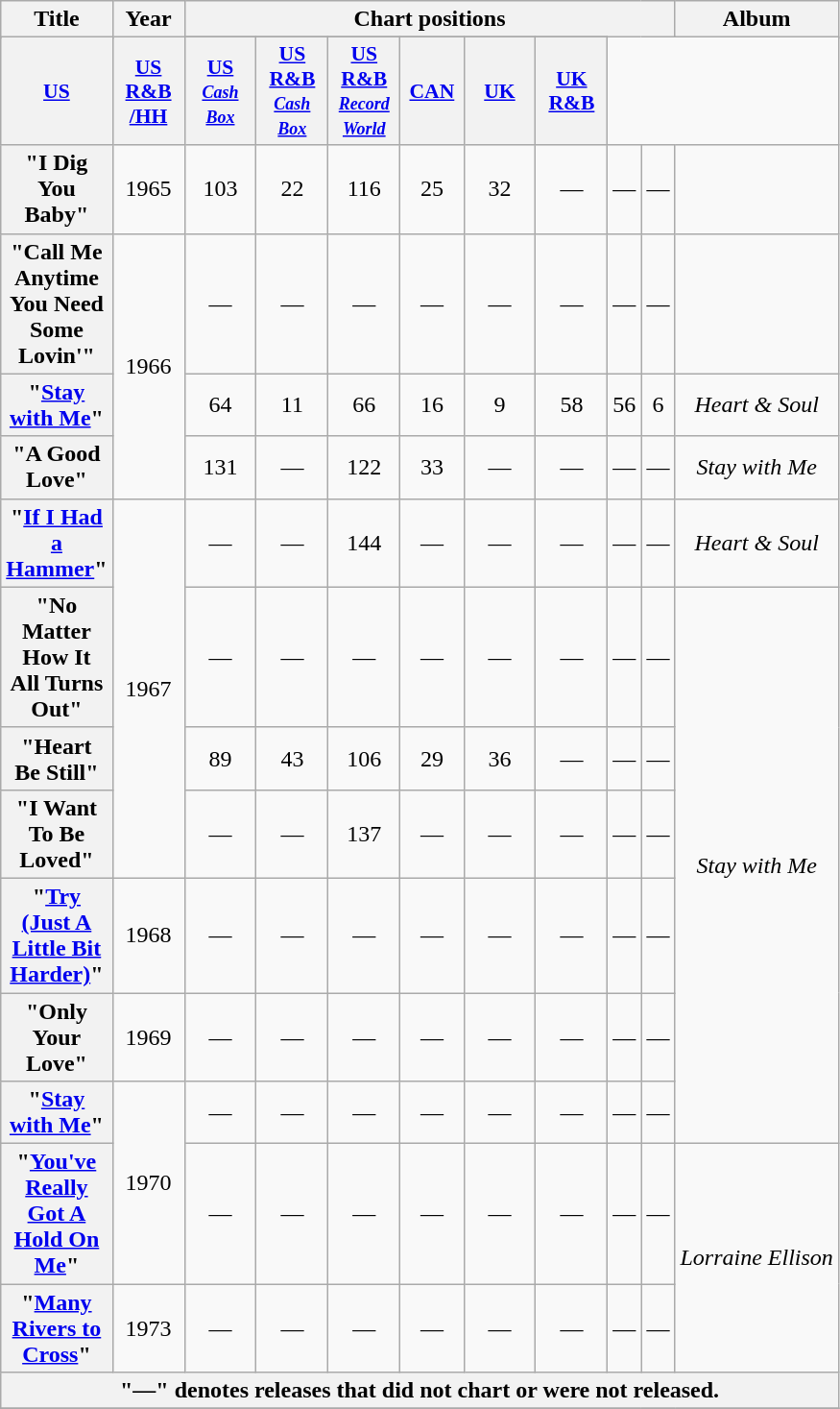<table class="wikitable plainrowheaders" style="text-align:center;" border="1">
<tr>
<th scope="col" rowspan="2">Title</th>
<th scope="col" rowspan="2">Year</th>
<th scope="col" colspan="8">Chart positions</th>
<th rowspan="2">Album</th>
</tr>
<tr>
</tr>
<tr>
<th scope="col" style="width:3em;font-size:90%;"><a href='#'>US</a><br></th>
<th scope="col" style="width:3em;font-size:90%;"><a href='#'>US<br>R&B<br>/HH</a><br></th>
<th scope="col" style="width:3em;font-size:90%;"><a href='#'>US <small><em>Cash<br>Box</em></small></a><br></th>
<th scope="col" style="width:3em;font-size:90%;"><a href='#'>US<br>R&B <small><em>Cash<br>Box</em></small></a><br></th>
<th scope="col" style="width:3em;font-size:90%;"><a href='#'>US<br>R&B <small><em>Record<br>World</em></small></a><br></th>
<th scope="col" style="width:2.6em; font-size:90%;"><a href='#'>CAN</a><br></th>
<th scope="col" style="width:3em;font-size:90%;"><a href='#'>UK</a><br></th>
<th scope="col" style="width:3em;font-size:90%;"><a href='#'>UK<br>R&B</a><br></th>
</tr>
<tr>
<th scope="row">"I Dig You Baby"</th>
<td rowspan="1">1965</td>
<td>103</td>
<td>22</td>
<td>116</td>
<td>25</td>
<td>32</td>
<td>—</td>
<td>—</td>
<td>—</td>
<td></td>
</tr>
<tr>
<th scope="row">"Call Me Anytime You Need Some Lovin'"</th>
<td rowspan="3">1966</td>
<td>—</td>
<td>—</td>
<td>—</td>
<td>—</td>
<td>—</td>
<td>—</td>
<td>—</td>
<td>—</td>
<td></td>
</tr>
<tr>
<th scope="row">"<a href='#'>Stay with Me</a>"</th>
<td>64</td>
<td>11</td>
<td>66</td>
<td>16</td>
<td>9</td>
<td>58</td>
<td>56</td>
<td>6</td>
<td rowspan="1"><em>Heart & Soul</em></td>
</tr>
<tr>
<th scope="row">"A Good Love"</th>
<td>131</td>
<td>—</td>
<td>122</td>
<td>33</td>
<td>—</td>
<td>—</td>
<td>—</td>
<td>—</td>
<td rowspan="1"><em>Stay with Me</em></td>
</tr>
<tr>
<th scope="row">"<a href='#'>If I Had a Hammer</a>"</th>
<td rowspan="4">1967</td>
<td>—</td>
<td>—</td>
<td>144</td>
<td>—</td>
<td>—</td>
<td>—</td>
<td>—</td>
<td>—</td>
<td><em>Heart & Soul</em></td>
</tr>
<tr>
<th scope="row">"No Matter How It All Turns Out"</th>
<td>—</td>
<td>—</td>
<td>—</td>
<td>—</td>
<td>—</td>
<td>—</td>
<td>—</td>
<td>—</td>
<td rowspan="6"><em>Stay with Me</em></td>
</tr>
<tr>
<th scope="row">"Heart Be Still"</th>
<td>89</td>
<td>43</td>
<td>106</td>
<td>29</td>
<td>36</td>
<td>—</td>
<td>—</td>
<td>—</td>
</tr>
<tr>
<th scope="row">"I Want To Be Loved"</th>
<td>—</td>
<td>—</td>
<td>137</td>
<td>—</td>
<td>—</td>
<td>—</td>
<td>—</td>
<td>—</td>
</tr>
<tr>
<th scope="row">"<a href='#'>Try (Just A Little Bit Harder)</a>"</th>
<td rowspan="1">1968</td>
<td>—</td>
<td>—</td>
<td>—</td>
<td>—</td>
<td>—</td>
<td>—</td>
<td>—</td>
<td>—</td>
</tr>
<tr>
<th scope="row">"Only Your Love"</th>
<td rowspan="1">1969</td>
<td>—</td>
<td>—</td>
<td>—</td>
<td>—</td>
<td>—</td>
<td>—</td>
<td>—</td>
<td>—</td>
</tr>
<tr>
<th scope="row">"<a href='#'>Stay with Me</a>"</th>
<td rowspan="2">1970</td>
<td>—</td>
<td>—</td>
<td>—</td>
<td>—</td>
<td>—</td>
<td>—</td>
<td>—</td>
<td>—</td>
</tr>
<tr>
<th scope="row">"<a href='#'>You've Really Got A Hold On Me</a>"</th>
<td>—</td>
<td>—</td>
<td>—</td>
<td>—</td>
<td>—</td>
<td>—</td>
<td>—</td>
<td>—</td>
<td rowspan="2"><em>Lorraine Ellison</em></td>
</tr>
<tr>
<th scope="row">"<a href='#'>Many Rivers to Cross</a>"</th>
<td rowspan="1">1973</td>
<td>—</td>
<td>—</td>
<td>—</td>
<td>—</td>
<td>—</td>
<td>—</td>
<td>—</td>
<td>—</td>
</tr>
<tr>
<th colspan="11">"—" denotes releases that did not chart or were not released.</th>
</tr>
<tr>
</tr>
</table>
